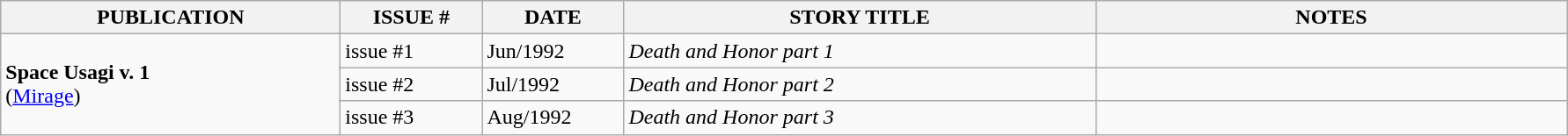<table class="wikitable">
<tr>
<th width="250"><strong>PUBLICATION</strong></th>
<th width="100"><strong>ISSUE #</strong></th>
<th width="100"><strong>DATE</strong></th>
<th width="350"><strong>STORY TITLE</strong></th>
<th width="350"><strong>NOTES</strong></th>
</tr>
<tr>
<td rowspan=3><strong>Space Usagi v. 1</strong><br>(<a href='#'>Mirage</a>)</td>
<td>issue #1</td>
<td>Jun/1992</td>
<td><em>Death and Honor part 1</em></td>
</tr>
<tr>
<td>issue #2</td>
<td>Jul/1992</td>
<td><em>Death and Honor part 2</em></td>
<td></td>
</tr>
<tr>
<td>issue #3</td>
<td>Aug/1992</td>
<td><em>Death and Honor part 3</em></td>
<td></td>
</tr>
</table>
